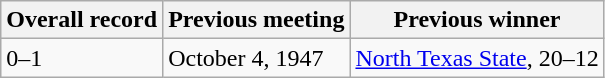<table class="wikitable">
<tr>
<th>Overall record</th>
<th>Previous meeting</th>
<th>Previous winner</th>
</tr>
<tr>
<td>0–1</td>
<td>October 4, 1947</td>
<td><a href='#'>North Texas State</a>, 20–12</td>
</tr>
</table>
